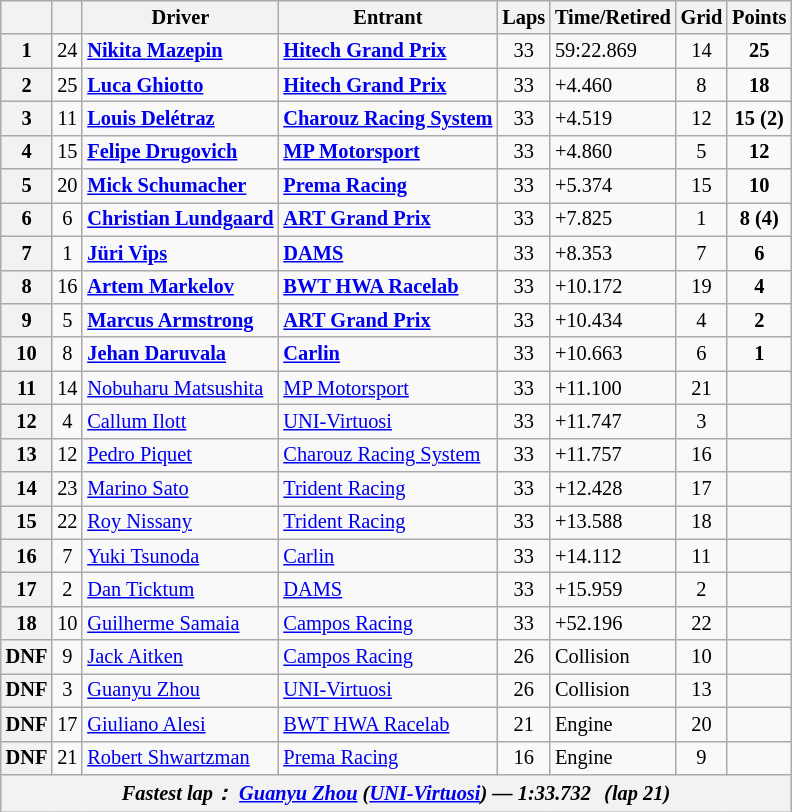<table class="wikitable" style="font-size: 85%;">
<tr>
<th></th>
<th></th>
<th>Driver</th>
<th>Entrant</th>
<th>Laps</th>
<th>Time/Retired</th>
<th>Grid</th>
<th>Points</th>
</tr>
<tr>
<th>1</th>
<td align="center">24</td>
<td> <strong><a href='#'>Nikita Mazepin</a></strong></td>
<td><strong><a href='#'>Hitech Grand Prix</a></strong></td>
<td align="center">33</td>
<td>59:22.869</td>
<td align="center">14</td>
<td align="center"><strong>25</strong></td>
</tr>
<tr>
<th>2</th>
<td align="center">25</td>
<td> <strong><a href='#'>Luca Ghiotto</a></strong></td>
<td><strong><a href='#'>Hitech Grand Prix</a></strong></td>
<td align="center">33</td>
<td>+4.460</td>
<td align="center">8</td>
<td align="center"><strong>18</strong></td>
</tr>
<tr>
<th>3</th>
<td align="center">11</td>
<td> <strong><a href='#'>Louis Delétraz</a></strong></td>
<td><strong><a href='#'>Charouz Racing System</a></strong></td>
<td align="center">33</td>
<td>+4.519</td>
<td align="center">12</td>
<td align="center"><strong>15 (2)</strong></td>
</tr>
<tr>
<th>4</th>
<td align="center">15</td>
<td> <strong><a href='#'>Felipe Drugovich</a></strong></td>
<td><strong><a href='#'>MP Motorsport</a></strong></td>
<td align="center">33</td>
<td>+4.860</td>
<td align="center">5</td>
<td align="center"><strong>12</strong></td>
</tr>
<tr>
<th>5</th>
<td align="center">20</td>
<td> <strong><a href='#'>Mick Schumacher</a></strong></td>
<td><strong><a href='#'>Prema Racing</a></strong></td>
<td align="center">33</td>
<td>+5.374</td>
<td align="center">15</td>
<td align="center"><strong>10</strong></td>
</tr>
<tr>
<th>6</th>
<td align="center">6</td>
<td> <strong><a href='#'>Christian Lundgaard</a></strong></td>
<td><strong><a href='#'>ART Grand Prix</a></strong></td>
<td align="center">33</td>
<td>+7.825</td>
<td align="center">1</td>
<td align="center"><strong>8 (4)</strong></td>
</tr>
<tr>
<th>7</th>
<td align="center">1</td>
<td> <strong><a href='#'>Jüri Vips</a></strong></td>
<td><strong><a href='#'>DAMS</a></strong></td>
<td align="center">33</td>
<td>+8.353</td>
<td align="center">7</td>
<td align="center"><strong>6</strong></td>
</tr>
<tr>
<th>8</th>
<td align="center">16</td>
<td> <strong><a href='#'>Artem Markelov</a></strong></td>
<td><strong><a href='#'>BWT HWA Racelab</a></strong></td>
<td align="center">33</td>
<td>+10.172</td>
<td align="center">19</td>
<td align="center"><strong>4</strong></td>
</tr>
<tr>
<th>9</th>
<td align="center">5</td>
<td> <strong><a href='#'>Marcus Armstrong</a></strong></td>
<td><strong><a href='#'>ART Grand Prix</a></strong></td>
<td align="center">33</td>
<td>+10.434</td>
<td align="center">4</td>
<td align="center"><strong>2</strong></td>
</tr>
<tr>
<th>10</th>
<td align="center">8</td>
<td> <strong><a href='#'>Jehan Daruvala</a></strong></td>
<td><strong><a href='#'>Carlin</a></strong></td>
<td align="center">33</td>
<td>+10.663</td>
<td align="center">6</td>
<td align="center"><strong>1</strong></td>
</tr>
<tr>
<th>11</th>
<td align="center">14</td>
<td> <a href='#'>Nobuharu Matsushita</a></td>
<td><a href='#'>MP Motorsport</a></td>
<td align="center">33</td>
<td>+11.100</td>
<td align="center">21</td>
<td align="center"></td>
</tr>
<tr>
<th>12</th>
<td align="center">4</td>
<td> <a href='#'>Callum Ilott</a></td>
<td><a href='#'>UNI-Virtuosi</a></td>
<td align="center">33</td>
<td>+11.747</td>
<td align="center">3</td>
<td></td>
</tr>
<tr>
<th>13</th>
<td align="center">12</td>
<td> <a href='#'>Pedro Piquet</a></td>
<td><a href='#'>Charouz Racing System</a></td>
<td align="center">33</td>
<td>+11.757</td>
<td align="center">16</td>
<td></td>
</tr>
<tr>
<th>14</th>
<td align="center">23</td>
<td> <a href='#'>Marino Sato</a></td>
<td><a href='#'>Trident Racing</a></td>
<td align="center">33</td>
<td>+12.428</td>
<td align="center">17</td>
<td></td>
</tr>
<tr>
<th>15</th>
<td align="center">22</td>
<td> <a href='#'>Roy Nissany</a></td>
<td><a href='#'>Trident Racing</a></td>
<td align="center">33</td>
<td>+13.588</td>
<td align="center">18</td>
<td></td>
</tr>
<tr>
<th>16</th>
<td align="center">7</td>
<td> <a href='#'>Yuki Tsunoda</a></td>
<td><a href='#'>Carlin</a></td>
<td align="center">33</td>
<td>+14.112</td>
<td align="center">11</td>
<td></td>
</tr>
<tr>
<th>17</th>
<td align="center">2</td>
<td> <a href='#'>Dan Ticktum</a></td>
<td><a href='#'>DAMS</a></td>
<td align="center">33</td>
<td>+15.959</td>
<td align="center">2</td>
<td></td>
</tr>
<tr>
<th>18</th>
<td align="center">10</td>
<td> <a href='#'>Guilherme Samaia</a></td>
<td><a href='#'>Campos Racing</a></td>
<td align="center">33</td>
<td>+52.196</td>
<td align="center">22</td>
<td></td>
</tr>
<tr>
<th>DNF</th>
<td align="center">9</td>
<td> <a href='#'>Jack Aitken</a></td>
<td><a href='#'>Campos Racing</a></td>
<td align="center">26</td>
<td>Collision</td>
<td align="center">10</td>
<td></td>
</tr>
<tr>
<th>DNF</th>
<td align="center">3</td>
<td> <a href='#'>Guanyu Zhou</a></td>
<td><a href='#'>UNI-Virtuosi</a></td>
<td align="center">26</td>
<td>Collision</td>
<td align="center">13</td>
<td></td>
</tr>
<tr>
<th>DNF</th>
<td align="center">17</td>
<td> <a href='#'>Giuliano Alesi</a></td>
<td><a href='#'>BWT HWA Racelab</a></td>
<td align="center">21</td>
<td>Engine</td>
<td align="center">20</td>
<td></td>
</tr>
<tr>
<th>DNF</th>
<td align="center">21</td>
<td> <a href='#'>Robert Shwartzman</a></td>
<td><a href='#'>Prema Racing</a></td>
<td align="center">16</td>
<td>Engine</td>
<td align="center">9</td>
<td></td>
</tr>
<tr>
<th colspan="8" align="center"><em>Fastest lap： <a href='#'>Guanyu Zhou</a> (<a href='#'>UNI-Virtuosi</a>) — 1:33.732（lap 21)</em></th>
</tr>
</table>
